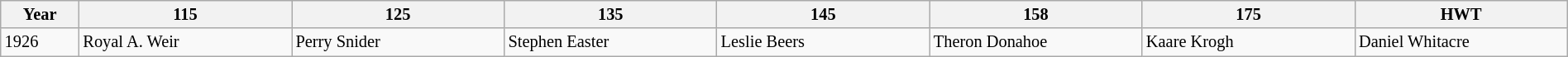<table class="wikitable sortable" style="width: 100%; font-size: 85%;">
<tr>
<th width="5%">Year</th>
<th width="13.57%">115</th>
<th width="13.57%">125</th>
<th width="13.57%">135</th>
<th width="13.57%">145</th>
<th width="13.57%">158</th>
<th width="13.57%">175</th>
<th width="13.57%">HWT</th>
</tr>
<tr>
<td>1926</td>
<td>Royal A. Weir</td>
<td>Perry Snider</td>
<td>Stephen Easter</td>
<td>Leslie Beers</td>
<td>Theron Donahoe</td>
<td>Kaare Krogh</td>
<td>Daniel Whitacre</td>
</tr>
</table>
